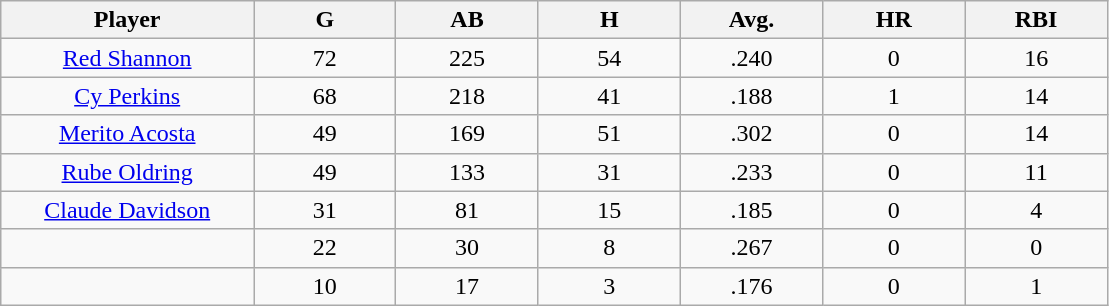<table class="wikitable sortable">
<tr>
<th bgcolor="#DDDDFF" width="16%">Player</th>
<th bgcolor="#DDDDFF" width="9%">G</th>
<th bgcolor="#DDDDFF" width="9%">AB</th>
<th bgcolor="#DDDDFF" width="9%">H</th>
<th bgcolor="#DDDDFF" width="9%">Avg.</th>
<th bgcolor="#DDDDFF" width="9%">HR</th>
<th bgcolor="#DDDDFF" width="9%">RBI</th>
</tr>
<tr align="center">
<td><a href='#'>Red Shannon</a></td>
<td>72</td>
<td>225</td>
<td>54</td>
<td>.240</td>
<td>0</td>
<td>16</td>
</tr>
<tr align=center>
<td><a href='#'>Cy Perkins</a></td>
<td>68</td>
<td>218</td>
<td>41</td>
<td>.188</td>
<td>1</td>
<td>14</td>
</tr>
<tr align=center>
<td><a href='#'>Merito Acosta</a></td>
<td>49</td>
<td>169</td>
<td>51</td>
<td>.302</td>
<td>0</td>
<td>14</td>
</tr>
<tr align=center>
<td><a href='#'>Rube Oldring</a></td>
<td>49</td>
<td>133</td>
<td>31</td>
<td>.233</td>
<td>0</td>
<td>11</td>
</tr>
<tr align=center>
<td><a href='#'>Claude Davidson</a></td>
<td>31</td>
<td>81</td>
<td>15</td>
<td>.185</td>
<td>0</td>
<td>4</td>
</tr>
<tr align=center>
<td></td>
<td>22</td>
<td>30</td>
<td>8</td>
<td>.267</td>
<td>0</td>
<td>0</td>
</tr>
<tr align="center">
<td></td>
<td>10</td>
<td>17</td>
<td>3</td>
<td>.176</td>
<td>0</td>
<td>1</td>
</tr>
</table>
